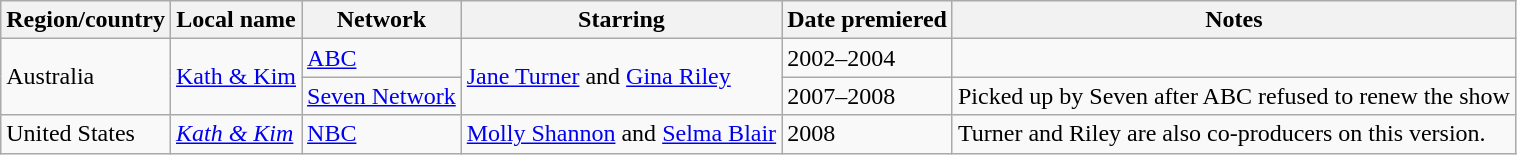<table class="wikitable">
<tr>
<th>Region/country</th>
<th>Local name</th>
<th>Network</th>
<th>Starring</th>
<th>Date premiered</th>
<th>Notes</th>
</tr>
<tr>
<td rowspan=2>Australia</td>
<td rowspan=2><a href='#'>Kath & Kim</a></td>
<td><a href='#'>ABC</a></td>
<td rowspan=2><a href='#'>Jane Turner</a> and <a href='#'>Gina Riley</a></td>
<td>2002–2004</td>
<td></td>
</tr>
<tr>
<td><a href='#'>Seven Network</a></td>
<td>2007–2008</td>
<td>Picked up by Seven after ABC refused to renew the show</td>
</tr>
<tr>
<td>United States</td>
<td><em><a href='#'>Kath & Kim</a></em></td>
<td><a href='#'>NBC</a></td>
<td><a href='#'>Molly Shannon</a> and <a href='#'>Selma Blair</a></td>
<td>2008</td>
<td>Turner and Riley are also co-producers on this version.</td>
</tr>
</table>
